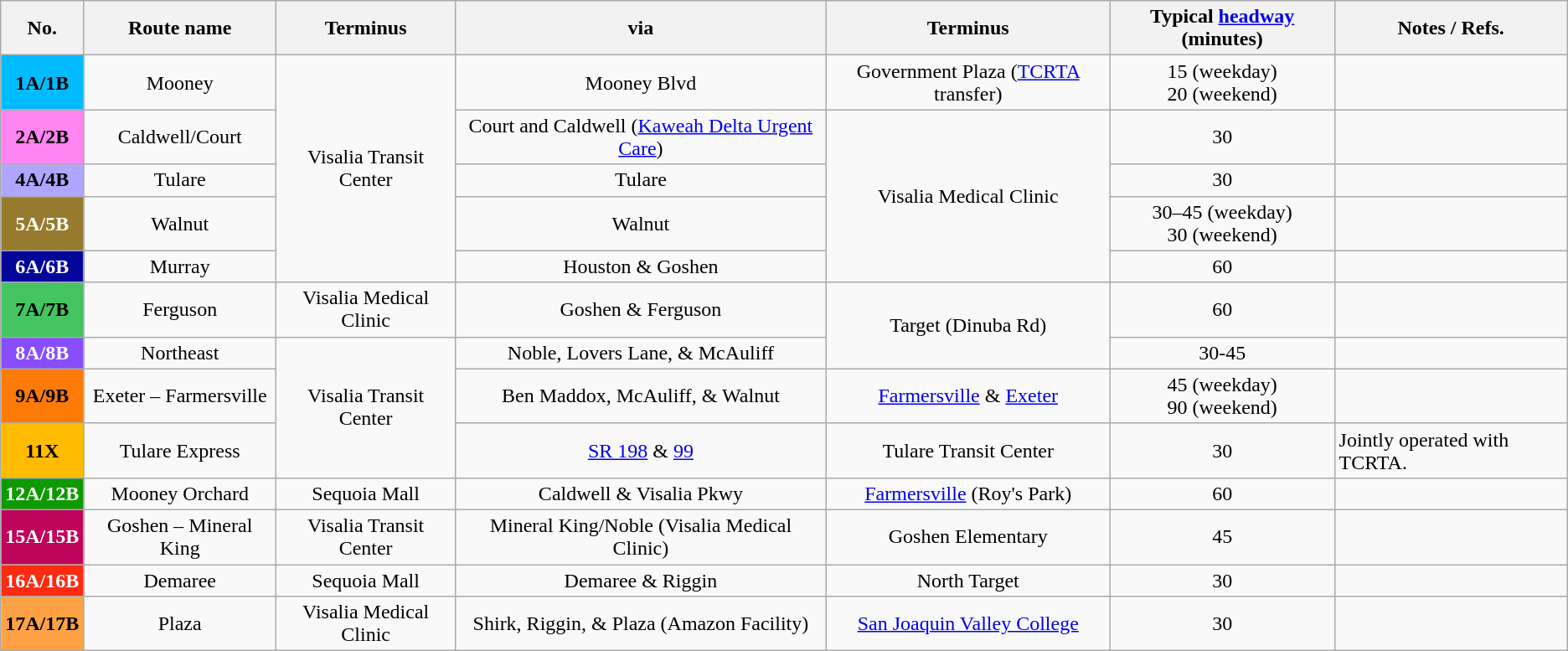<table class="wikitable sortable" style="font-size:100%;text-align:center">
<tr>
<th>No.</th>
<th>Route name</th>
<th>Terminus</th>
<th>via</th>
<th>Terminus</th>
<th>Typical <a href='#'>headway</a> (minutes)</th>
<th class="unsortable">Notes / Refs.</th>
</tr>
<tr>
<th style="background:#0bf;color:#000">1A/1B</th>
<td>Mooney</td>
<td rowspan=5>Visalia Transit Center</td>
<td>Mooney Blvd</td>
<td>Government Plaza (<a href='#'>TCRTA</a> transfer)</td>
<td>15 (weekday)<br>20 (weekend)</td>
<td style="text-align:left"></td>
</tr>
<tr>
<th style="background:#ff85f3;color:#000">2A/2B</th>
<td>Caldwell/Court</td>
<td>Court and Caldwell (<a href='#'>Kaweah Delta Urgent Care</a>)</td>
<td rowspan=4>Visalia Medical Clinic</td>
<td>30</td>
<td style="text-align:left"></td>
</tr>
<tr>
<th style="background:#afa6ff;color:#000">4A/4B</th>
<td>Tulare</td>
<td>Tulare</td>
<td>30</td>
<td style="text-align:left"></td>
</tr>
<tr>
<th style="background:#967b2f;color:#fff">5A/5B</th>
<td>Walnut</td>
<td>Walnut</td>
<td>30–45 (weekday)<br>30 (weekend)</td>
<td style="text-align:left"></td>
</tr>
<tr>
<th style="background:#020799;color:#fff">6A/6B</th>
<td>Murray</td>
<td>Houston & Goshen</td>
<td>60</td>
<td style="text-align:left"></td>
</tr>
<tr>
<th style="background:#45c462;color:#000">7A/7B</th>
<td>Ferguson</td>
<td>Visalia Medical Clinic</td>
<td>Goshen & Ferguson</td>
<td rowspan=2>Target (Dinuba Rd)</td>
<td>60</td>
<td style="text-align:left"></td>
</tr>
<tr>
<th style="background:#884dff;color:#fff">8A/8B</th>
<td>Northeast</td>
<td rowspan=3>Visalia Transit Center</td>
<td>Noble, Lovers Lane, & McAuliff</td>
<td>30-45</td>
<td style="text-align:left"></td>
</tr>
<tr>
<th style="background:#ff7b08;color:#000">9A/9B</th>
<td>Exeter – Farmersville</td>
<td>Ben Maddox, McAuliff, & Walnut</td>
<td><a href='#'>Farmersville</a> & <a href='#'>Exeter</a></td>
<td>45 (weekday)<br>90 (weekend)</td>
<td style="text-align:left"></td>
</tr>
<tr>
<th style="background:#fb0;color:#000">11X</th>
<td>Tulare Express</td>
<td><a href='#'>SR 198</a> & <a href='#'>99</a></td>
<td>Tulare Transit Center</td>
<td>30</td>
<td style="text-align:left">Jointly operated with TCRTA.</td>
</tr>
<tr>
<th style="background:#0f9900;color:#fff">12A/12B</th>
<td>Mooney Orchard</td>
<td>Sequoia Mall</td>
<td>Caldwell & Visalia Pkwy</td>
<td><a href='#'>Farmersville</a> (Roy's Park)</td>
<td>60</td>
<td style="text-align:left"></td>
</tr>
<tr>
<th style="background:#bf045b;color:#fff">15A/15B</th>
<td>Goshen – Mineral King</td>
<td>Visalia Transit Center</td>
<td>Mineral King/Noble (Visalia Medical Clinic)</td>
<td>Goshen Elementary</td>
<td>45</td>
<td style="text-align:left"></td>
</tr>
<tr>
<th style="background:#ff2a12;color:#fff">16A/16B</th>
<td>Demaree</td>
<td>Sequoia Mall</td>
<td>Demaree & Riggin</td>
<td>North Target</td>
<td>30</td>
<td style="text-align:left"></td>
</tr>
<tr>
<th style="background:#ffa245;color:#000">17A/17B</th>
<td>Plaza</td>
<td>Visalia Medical Clinic</td>
<td>Shirk, Riggin, & Plaza (Amazon Facility)</td>
<td><a href='#'>San Joaquin Valley College</a></td>
<td>30</td>
<td style="text-align:left"></td>
</tr>
</table>
